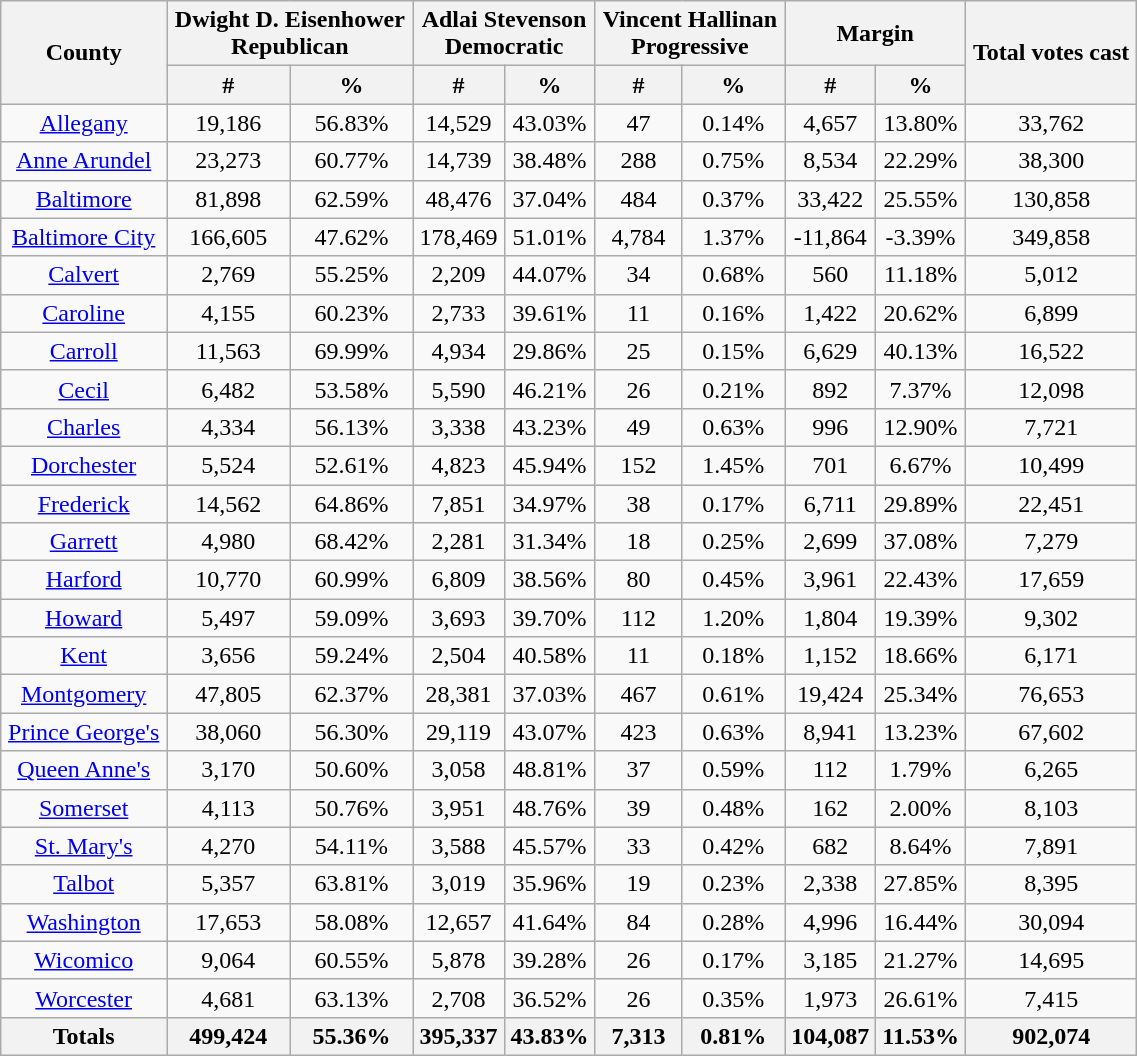<table width="60%"  class="wikitable sortable" style="text-align:center">
<tr>
<th style="text-align:center;" rowspan="2">County</th>
<th style="text-align:center;" colspan="2">Dwight D. Eisenhower<br>Republican</th>
<th style="text-align:center;" colspan="2">Adlai Stevenson<br>Democratic</th>
<th style="text-align:center;" colspan="2">Vincent Hallinan<br>Progressive</th>
<th style="text-align:center;" colspan="2">Margin</th>
<th style="text-align:center;" rowspan="2">Total votes cast</th>
</tr>
<tr>
<th style="text-align:center;" data-sort-type="number">#</th>
<th style="text-align:center;" data-sort-type="number">%</th>
<th style="text-align:center;" data-sort-type="number">#</th>
<th style="text-align:center;" data-sort-type="number">%</th>
<th style="text-align:center;" data-sort-type="number">#</th>
<th style="text-align:center;" data-sort-type="number">%</th>
<th style="text-align:center;" data-sort-type="number">#</th>
<th style="text-align:center;" data-sort-type="number">%</th>
</tr>
<tr style="text-align:center;">
<td><a href='#'>Allegany</a></td>
<td>19,186</td>
<td>56.83%</td>
<td>14,529</td>
<td>43.03%</td>
<td>47</td>
<td>0.14%</td>
<td>4,657</td>
<td>13.80%</td>
<td>33,762</td>
</tr>
<tr style="text-align:center;">
<td><a href='#'>Anne Arundel</a></td>
<td>23,273</td>
<td>60.77%</td>
<td>14,739</td>
<td>38.48%</td>
<td>288</td>
<td>0.75%</td>
<td>8,534</td>
<td>22.29%</td>
<td>38,300</td>
</tr>
<tr style="text-align:center;">
<td><a href='#'>Baltimore</a></td>
<td>81,898</td>
<td>62.59%</td>
<td>48,476</td>
<td>37.04%</td>
<td>484</td>
<td>0.37%</td>
<td>33,422</td>
<td>25.55%</td>
<td>130,858</td>
</tr>
<tr style="text-align:center;">
<td><a href='#'>Baltimore City</a></td>
<td>166,605</td>
<td>47.62%</td>
<td>178,469</td>
<td>51.01%</td>
<td>4,784</td>
<td>1.37%</td>
<td>-11,864</td>
<td>-3.39%</td>
<td>349,858</td>
</tr>
<tr style="text-align:center;">
<td><a href='#'>Calvert</a></td>
<td>2,769</td>
<td>55.25%</td>
<td>2,209</td>
<td>44.07%</td>
<td>34</td>
<td>0.68%</td>
<td>560</td>
<td>11.18%</td>
<td>5,012</td>
</tr>
<tr style="text-align:center;">
<td><a href='#'>Caroline</a></td>
<td>4,155</td>
<td>60.23%</td>
<td>2,733</td>
<td>39.61%</td>
<td>11</td>
<td>0.16%</td>
<td>1,422</td>
<td>20.62%</td>
<td>6,899</td>
</tr>
<tr style="text-align:center;">
<td><a href='#'>Carroll</a></td>
<td>11,563</td>
<td>69.99%</td>
<td>4,934</td>
<td>29.86%</td>
<td>25</td>
<td>0.15%</td>
<td>6,629</td>
<td>40.13%</td>
<td>16,522</td>
</tr>
<tr style="text-align:center;">
<td><a href='#'>Cecil</a></td>
<td>6,482</td>
<td>53.58%</td>
<td>5,590</td>
<td>46.21%</td>
<td>26</td>
<td>0.21%</td>
<td>892</td>
<td>7.37%</td>
<td>12,098</td>
</tr>
<tr style="text-align:center;">
<td><a href='#'>Charles</a></td>
<td>4,334</td>
<td>56.13%</td>
<td>3,338</td>
<td>43.23%</td>
<td>49</td>
<td>0.63%</td>
<td>996</td>
<td>12.90%</td>
<td>7,721</td>
</tr>
<tr style="text-align:center;">
<td><a href='#'>Dorchester</a></td>
<td>5,524</td>
<td>52.61%</td>
<td>4,823</td>
<td>45.94%</td>
<td>152</td>
<td>1.45%</td>
<td>701</td>
<td>6.67%</td>
<td>10,499</td>
</tr>
<tr style="text-align:center;">
<td><a href='#'>Frederick</a></td>
<td>14,562</td>
<td>64.86%</td>
<td>7,851</td>
<td>34.97%</td>
<td>38</td>
<td>0.17%</td>
<td>6,711</td>
<td>29.89%</td>
<td>22,451</td>
</tr>
<tr style="text-align:center;">
<td><a href='#'>Garrett</a></td>
<td>4,980</td>
<td>68.42%</td>
<td>2,281</td>
<td>31.34%</td>
<td>18</td>
<td>0.25%</td>
<td>2,699</td>
<td>37.08%</td>
<td>7,279</td>
</tr>
<tr style="text-align:center;">
<td><a href='#'>Harford</a></td>
<td>10,770</td>
<td>60.99%</td>
<td>6,809</td>
<td>38.56%</td>
<td>80</td>
<td>0.45%</td>
<td>3,961</td>
<td>22.43%</td>
<td>17,659</td>
</tr>
<tr style="text-align:center;">
<td><a href='#'>Howard</a></td>
<td>5,497</td>
<td>59.09%</td>
<td>3,693</td>
<td>39.70%</td>
<td>112</td>
<td>1.20%</td>
<td>1,804</td>
<td>19.39%</td>
<td>9,302</td>
</tr>
<tr style="text-align:center;">
<td><a href='#'>Kent</a></td>
<td>3,656</td>
<td>59.24%</td>
<td>2,504</td>
<td>40.58%</td>
<td>11</td>
<td>0.18%</td>
<td>1,152</td>
<td>18.66%</td>
<td>6,171</td>
</tr>
<tr style="text-align:center;">
<td><a href='#'>Montgomery</a></td>
<td>47,805</td>
<td>62.37%</td>
<td>28,381</td>
<td>37.03%</td>
<td>467</td>
<td>0.61%</td>
<td>19,424</td>
<td>25.34%</td>
<td>76,653</td>
</tr>
<tr style="text-align:center;">
<td><a href='#'>Prince George's</a></td>
<td>38,060</td>
<td>56.30%</td>
<td>29,119</td>
<td>43.07%</td>
<td>423</td>
<td>0.63%</td>
<td>8,941</td>
<td>13.23%</td>
<td>67,602</td>
</tr>
<tr style="text-align:center;">
<td><a href='#'>Queen Anne's</a></td>
<td>3,170</td>
<td>50.60%</td>
<td>3,058</td>
<td>48.81%</td>
<td>37</td>
<td>0.59%</td>
<td>112</td>
<td>1.79%</td>
<td>6,265</td>
</tr>
<tr style="text-align:center;">
<td><a href='#'>Somerset</a></td>
<td>4,113</td>
<td>50.76%</td>
<td>3,951</td>
<td>48.76%</td>
<td>39</td>
<td>0.48%</td>
<td>162</td>
<td>2.00%</td>
<td>8,103</td>
</tr>
<tr style="text-align:center;">
<td><a href='#'>St. Mary's</a></td>
<td>4,270</td>
<td>54.11%</td>
<td>3,588</td>
<td>45.57%</td>
<td>33</td>
<td>0.42%</td>
<td>682</td>
<td>8.64%</td>
<td>7,891</td>
</tr>
<tr style="text-align:center;">
<td><a href='#'>Talbot</a></td>
<td>5,357</td>
<td>63.81%</td>
<td>3,019</td>
<td>35.96%</td>
<td>19</td>
<td>0.23%</td>
<td>2,338</td>
<td>27.85%</td>
<td>8,395</td>
</tr>
<tr style="text-align:center;">
<td><a href='#'>Washington</a></td>
<td>17,653</td>
<td>58.08%</td>
<td>12,657</td>
<td>41.64%</td>
<td>84</td>
<td>0.28%</td>
<td>4,996</td>
<td>16.44%</td>
<td>30,094</td>
</tr>
<tr style="text-align:center;">
<td><a href='#'>Wicomico</a></td>
<td>9,064</td>
<td>60.55%</td>
<td>5,878</td>
<td>39.28%</td>
<td>26</td>
<td>0.17%</td>
<td>3,185</td>
<td>21.27%</td>
<td>14,695</td>
</tr>
<tr style="text-align:center;">
<td><a href='#'>Worcester</a></td>
<td>4,681</td>
<td>63.13%</td>
<td>2,708</td>
<td>36.52%</td>
<td>26</td>
<td>0.35%</td>
<td>1,973</td>
<td>26.61%</td>
<td>7,415</td>
</tr>
<tr style="text-align:center;">
<th>Totals</th>
<th>499,424</th>
<th>55.36%</th>
<th>395,337</th>
<th>43.83%</th>
<th>7,313</th>
<th>0.81%</th>
<th>104,087</th>
<th>11.53%</th>
<th>902,074</th>
</tr>
</table>
